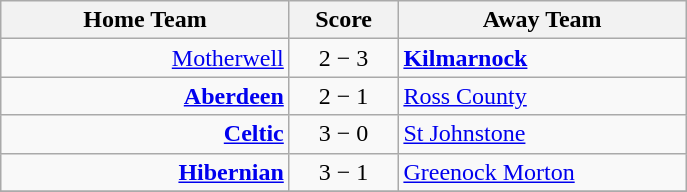<table class="wikitable" style="border-collapse: collapse;">
<tr>
<th align="right" width="185">Home Team</th>
<th align="center" width="65"> Score </th>
<th align="left" width="185">Away Team</th>
</tr>
<tr>
<td style="text-align: right;"><a href='#'>Motherwell</a></td>
<td style="text-align: center;">2 − 3</td>
<td style="text-align: left;"><strong><a href='#'>Kilmarnock</a></strong></td>
</tr>
<tr>
<td style="text-align: right;"><strong><a href='#'>Aberdeen</a></strong></td>
<td style="text-align: center;">2 − 1</td>
<td style="text-align: left;"><a href='#'>Ross County</a></td>
</tr>
<tr>
<td style="text-align: right;"><strong><a href='#'>Celtic</a></strong></td>
<td style="text-align: center;">3 − 0</td>
<td style="text-align: left;"><a href='#'>St Johnstone</a></td>
</tr>
<tr>
<td style="text-align: right;"><strong><a href='#'>Hibernian</a></strong></td>
<td style="text-align: center;">3 − 1</td>
<td style="text-align: left;"><a href='#'>Greenock Morton</a></td>
</tr>
<tr>
</tr>
</table>
